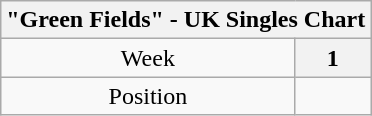<table class="wikitable">
<tr>
<th align="center" bgcolor="white" colspan="31">"Green Fields" - UK Singles Chart</th>
</tr>
<tr style="background-color: #white;">
<td align="center">Week</td>
<th>1</th>
</tr>
<tr>
<td align="center" style="background-color: #white;">Position</td>
<td></td>
</tr>
</table>
